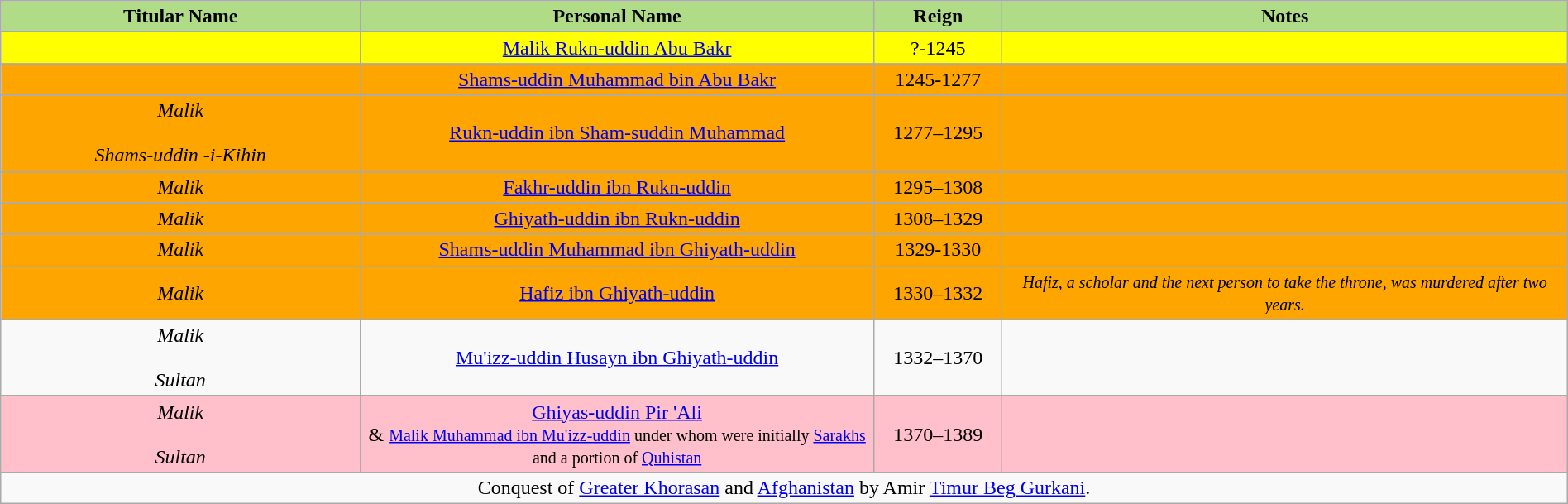<table width=100% class="wikitable">
<tr>
<th style="background-color:#B0DC88" width=14%>Titular Name</th>
<th style="background-color:#B0DC88" width=20%>Personal Name</th>
<th style="background-color:#B0DC88" width=5%>Reign</th>
<th style="background-color:#B0DC88" width=22%>Notes</th>
</tr>
<tr>
</tr>
<tr style="background:yellow">
<td align="center"></td>
<td align="center"><a href='#'>Malik Rukn-uddin Abu Bakr</a></td>
<td align="center">?-1245</td>
<td align="center"></td>
</tr>
<tr>
</tr>
<tr style="background:orange">
<td align="center"></td>
<td align="center"><a href='#'>Shams-uddin Muhammad bin Abu Bakr</a></td>
<td align="center">1245-1277</td>
<td align="center"></td>
</tr>
<tr>
</tr>
<tr style="background:orange">
<td align="center"><em>Malik</em><br><small></small> <br><em>Shams-uddin -i-Kihin</em><br></td>
<td align="center"><a href='#'>Rukn-uddin ibn Sham-suddin Muhammad</a></td>
<td align="center">1277–1295</td>
<td align="center"></td>
</tr>
<tr>
</tr>
<tr style="background:orange">
<td align="center"><em>Malik</em><br><small></small></td>
<td align="center"><a href='#'>Fakhr-uddin ibn Rukn-uddin</a><br></td>
<td align="center">1295–1308</td>
<td align="center"></td>
</tr>
<tr>
</tr>
<tr style="background:orange">
<td align="center"><em>Malik</em><br><small></small></td>
<td align="center"><a href='#'>Ghiyath-uddin ibn Rukn-uddin</a><br></td>
<td align="center">1308–1329</td>
<td align="center"></td>
</tr>
<tr>
</tr>
<tr style="background:orange">
<td align="center"><em>Malik</em><br><small></small></td>
<td align="center"><a href='#'>Shams-uddin Muhammad ibn Ghiyath-uddin</a></td>
<td align="center">1329-1330</td>
<td align="center"></td>
</tr>
<tr>
</tr>
<tr style="background:orange">
<td align="center"><em>Malik</em><br><small></small></td>
<td align="center"><a href='#'>Hafiz ibn Ghiyath-uddin</a></td>
<td align="center">1330–1332</td>
<td align="center"><small><em>Hafiz, a scholar and the next person to take the throne, was murdered after two years.</em></small></td>
</tr>
<tr>
<td align="center"><em>Malik</em><br><small></small><br><em>Sultan</em><br><small></small></td>
<td align="center"><a href='#'>Mu'izz-uddin Husayn ibn Ghiyath-uddin</a></td>
<td align="center">1332–1370</td>
<td align="center"></td>
</tr>
<tr>
</tr>
<tr style="background:pink">
<td align="center"><em>Malik</em><br><small></small><br><em>Sultan</em><br><small></small></td>
<td align="center"><a href='#'>Ghiyas-uddin Pir 'Ali</a><br>& <small> <a href='#'>Malik Muhammad ibn Mu'izz-uddin</a> under whom were initially <a href='#'>Sarakhs</a> and a portion of <a href='#'>Quhistan</a></small></td>
<td align="center">1370–1389</td>
<td align="center"></td>
</tr>
<tr>
<td colspan=4 align="middle">Conquest of <a href='#'>Greater Khorasan</a> and <a href='#'>Afghanistan</a> by Amir <a href='#'>Timur Beg Gurkani</a>.</td>
</tr>
</table>
